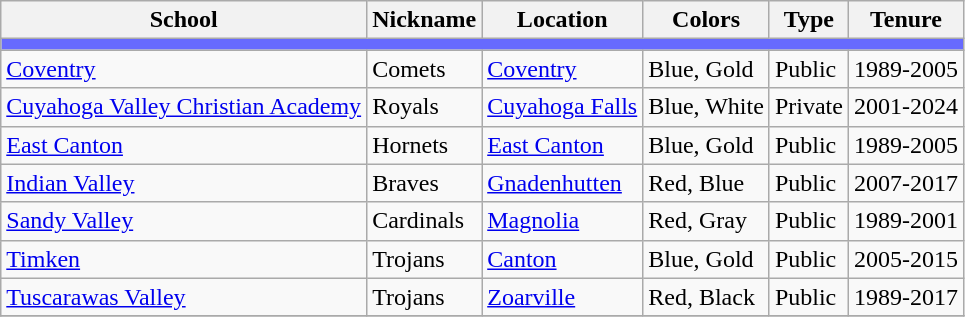<table class="wikitable sortable">
<tr>
<th>School</th>
<th>Nickname</th>
<th>Location</th>
<th>Colors</th>
<th>Type</th>
<th>Tenure</th>
</tr>
<tr>
<th colspan="7" style="background:#676AFE;"></th>
</tr>
<tr>
<td><a href='#'>Coventry</a></td>
<td>Comets</td>
<td><a href='#'>Coventry</a></td>
<td>Blue, Gold<br>  </td>
<td>Public</td>
<td>1989-2005</td>
</tr>
<tr>
<td><a href='#'>Cuyahoga Valley Christian Academy</a></td>
<td>Royals</td>
<td><a href='#'>Cuyahoga Falls</a></td>
<td>Blue, White<br>  </td>
<td>Private</td>
<td>2001-2024</td>
</tr>
<tr>
<td><a href='#'>East Canton</a></td>
<td>Hornets</td>
<td><a href='#'>East Canton</a></td>
<td>Blue, Gold<br>  </td>
<td>Public</td>
<td>1989-2005</td>
</tr>
<tr>
<td><a href='#'>Indian Valley</a></td>
<td>Braves</td>
<td><a href='#'>Gnadenhutten</a></td>
<td>Red, Blue <br> </td>
<td>Public</td>
<td>2007-2017</td>
</tr>
<tr>
<td><a href='#'>Sandy Valley</a></td>
<td>Cardinals</td>
<td><a href='#'>Magnolia</a></td>
<td>Red, Gray<br> </td>
<td>Public</td>
<td>1989-2001</td>
</tr>
<tr>
<td><a href='#'>Timken</a></td>
<td>Trojans</td>
<td><a href='#'>Canton</a></td>
<td>Blue, Gold<br> </td>
<td>Public</td>
<td>2005-2015</td>
</tr>
<tr>
<td><a href='#'>Tuscarawas Valley</a></td>
<td>Trojans</td>
<td><a href='#'>Zoarville</a></td>
<td>Red, Black<br> </td>
<td>Public</td>
<td>1989-2017</td>
</tr>
<tr>
</tr>
</table>
